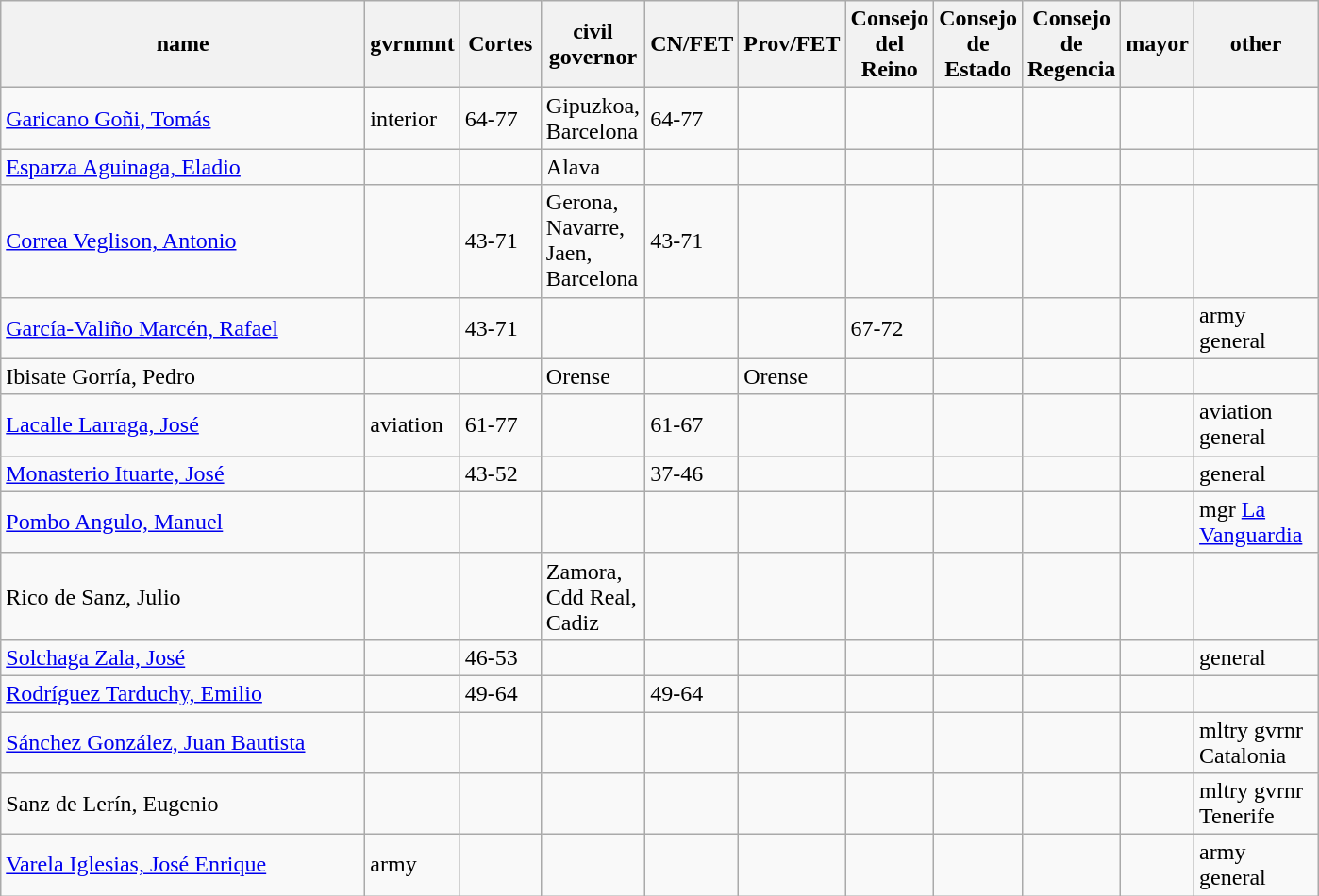<table class="wikitable sortable">
<tr>
<th scope="col" style="width: 250px;">name</th>
<th scope="col" style="width: 30px;">gvrnmnt</th>
<th scope="col" style="width: 50px;">Cortes</th>
<th scope="col" style="width: 30px;">civil governor</th>
<th scope="col" style="width: 30px;">CN/FET</th>
<th scope="col" style="width: 30px;">Prov/FET</th>
<th scope="col" style="width: 30px;">Consejo del Reino</th>
<th scope="col" style="width: 30px;">Consejo de Estado</th>
<th scope="col" style="width: 30px;">Consejo de Regencia</th>
<th scope="col" style="width: 30px;">mayor</th>
<th scope="col" style="width: 80px;">other</th>
</tr>
<tr>
<td><a href='#'>Garicano Goñi, Tomás</a></td>
<td>interior</td>
<td>64-77</td>
<td>Gipuzkoa, Barcelona</td>
<td>64-77</td>
<td></td>
<td></td>
<td></td>
<td></td>
<td></td>
<td></td>
</tr>
<tr>
<td><a href='#'>Esparza Aguinaga, Eladio</a></td>
<td></td>
<td></td>
<td>Alava</td>
<td></td>
<td></td>
<td></td>
<td></td>
<td></td>
<td></td>
</tr>
<tr>
<td><a href='#'>Correa Veglison, Antonio</a></td>
<td></td>
<td>43-71</td>
<td>Gerona, Navarre, Jaen, Barcelona</td>
<td>43-71</td>
<td></td>
<td></td>
<td></td>
<td></td>
<td></td>
<td></td>
</tr>
<tr>
<td><a href='#'>García-Valiño Marcén, Rafael</a></td>
<td></td>
<td>43-71</td>
<td></td>
<td></td>
<td></td>
<td>67-72</td>
<td></td>
<td></td>
<td></td>
<td>army general</td>
</tr>
<tr>
<td>Ibisate Gorría, Pedro </td>
<td></td>
<td></td>
<td>Orense</td>
<td></td>
<td>Orense</td>
<td></td>
<td></td>
<td></td>
<td></td>
<td></td>
</tr>
<tr>
<td><a href='#'>Lacalle Larraga, José</a></td>
<td>aviation</td>
<td>61-77</td>
<td></td>
<td>61-67</td>
<td></td>
<td></td>
<td></td>
<td></td>
<td></td>
<td>aviation general</td>
</tr>
<tr>
<td><a href='#'>Monasterio Ituarte, José</a></td>
<td></td>
<td>43-52</td>
<td></td>
<td>37-46</td>
<td></td>
<td></td>
<td></td>
<td></td>
<td></td>
<td>general</td>
</tr>
<tr>
<td><a href='#'>Pombo Angulo, Manuel</a></td>
<td></td>
<td></td>
<td></td>
<td></td>
<td></td>
<td></td>
<td></td>
<td></td>
<td></td>
<td>mgr <a href='#'>La Vanguardia</a></td>
</tr>
<tr>
<td>Rico de Sanz, Julio</td>
<td></td>
<td></td>
<td>Zamora, Cdd Real, Cadiz</td>
<td></td>
<td></td>
<td></td>
<td></td>
<td></td>
<td></td>
<td></td>
</tr>
<tr>
<td><a href='#'>Solchaga Zala, José</a></td>
<td></td>
<td>46-53</td>
<td></td>
<td></td>
<td></td>
<td></td>
<td></td>
<td></td>
<td></td>
<td>general</td>
</tr>
<tr>
<td><a href='#'>Rodríguez Tarduchy, Emilio</a></td>
<td></td>
<td>49-64</td>
<td></td>
<td>49-64</td>
<td></td>
<td></td>
<td></td>
<td></td>
<td></td>
<td></td>
</tr>
<tr>
<td><a href='#'>Sánchez González, Juan Bautista</a></td>
<td></td>
<td></td>
<td></td>
<td></td>
<td></td>
<td></td>
<td></td>
<td></td>
<td></td>
<td>mltry gvrnr Catalonia</td>
</tr>
<tr>
<td>Sanz de Lerín, Eugenio</td>
<td></td>
<td></td>
<td></td>
<td></td>
<td></td>
<td></td>
<td></td>
<td></td>
<td></td>
<td>mltry gvrnr Tenerife</td>
</tr>
<tr>
<td><a href='#'>Varela Iglesias, José Enrique</a></td>
<td>army</td>
<td></td>
<td></td>
<td></td>
<td></td>
<td></td>
<td></td>
<td></td>
<td></td>
<td>army general</td>
</tr>
</table>
